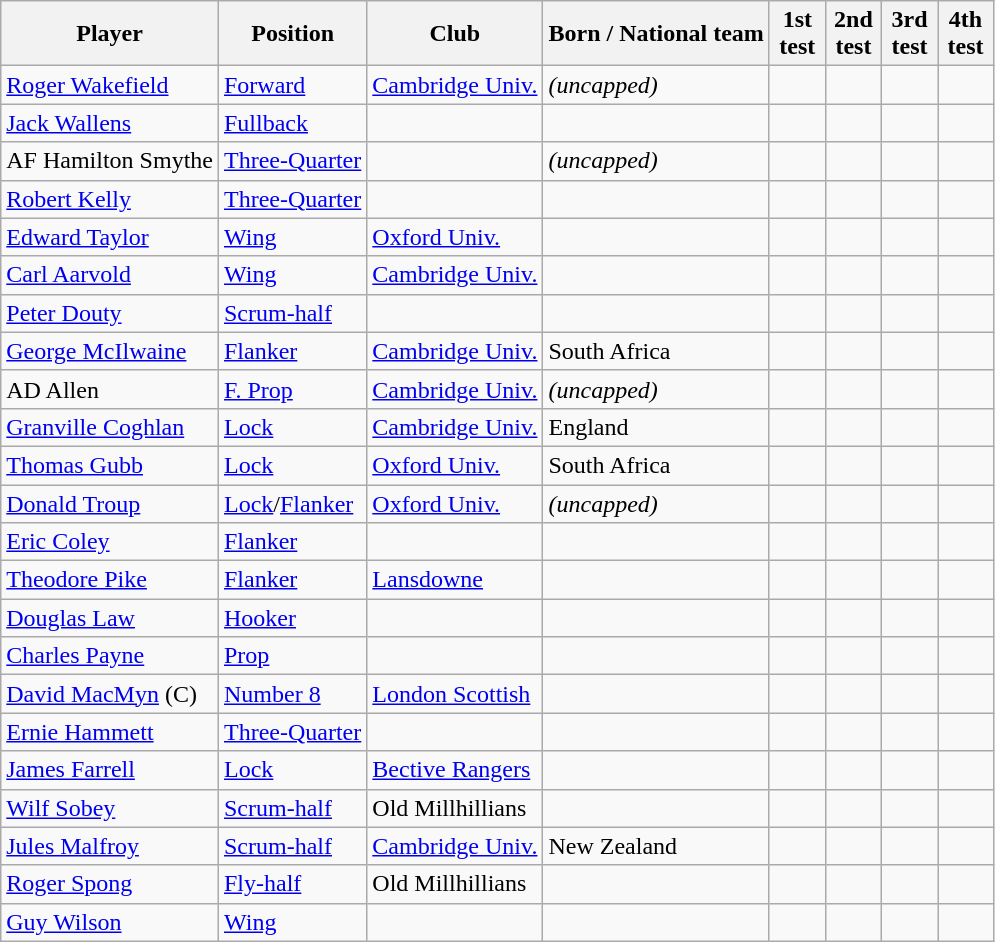<table class="wikitable sortable" style="text-align:left">
<tr>
<th width= px>Player</th>
<th width= px>Position</th>
<th width= px>Club</th>
<th width= px>Born / National team</th>
<th width=30px>1st <br>test</th>
<th width=30px>2nd <br>test</th>
<th width=30px>3rd <br>test</th>
<th width=30px>4th <br>test</th>
</tr>
<tr>
<td><a href='#'>Roger Wakefield</a></td>
<td><a href='#'>Forward</a></td>
<td><a href='#'>Cambridge Univ.</a></td>
<td><em>(uncapped)</em></td>
<td></td>
<td></td>
<td></td>
<td></td>
</tr>
<tr>
<td><a href='#'>Jack Wallens</a></td>
<td><a href='#'>Fullback</a></td>
<td></td>
<td></td>
<td></td>
<td></td>
<td></td>
<td></td>
</tr>
<tr>
<td>AF Hamilton Smythe</td>
<td><a href='#'>Three-Quarter</a></td>
<td></td>
<td><em>(uncapped)</em></td>
<td></td>
<td></td>
<td></td>
<td></td>
</tr>
<tr>
<td><a href='#'>Robert Kelly</a></td>
<td><a href='#'>Three-Quarter</a></td>
<td></td>
<td></td>
<td></td>
<td></td>
<td></td>
<td></td>
</tr>
<tr>
<td><a href='#'>Edward Taylor</a></td>
<td><a href='#'>Wing</a></td>
<td><a href='#'>Oxford Univ.</a></td>
<td></td>
<td></td>
<td></td>
<td></td>
<td></td>
</tr>
<tr>
<td><a href='#'>Carl Aarvold</a></td>
<td><a href='#'>Wing</a></td>
<td><a href='#'>Cambridge Univ.</a></td>
<td> </td>
<td></td>
<td></td>
<td></td>
<td></td>
</tr>
<tr>
<td><a href='#'>Peter Douty</a></td>
<td><a href='#'>Scrum-half</a></td>
<td></td>
<td></td>
<td></td>
<td></td>
<td></td>
<td></td>
</tr>
<tr>
<td><a href='#'>George McIlwaine</a></td>
<td><a href='#'>Flanker</a></td>
<td><a href='#'>Cambridge Univ.</a></td>
<td>South Africa </td>
<td></td>
<td></td>
<td></td>
<td></td>
</tr>
<tr>
<td>AD Allen</td>
<td><a href='#'>F. Prop</a></td>
<td><a href='#'>Cambridge Univ.</a></td>
<td><em>(uncapped)</em></td>
<td></td>
<td></td>
<td></td>
<td></td>
</tr>
<tr>
<td><a href='#'>Granville Coghlan</a></td>
<td><a href='#'>Lock</a></td>
<td><a href='#'>Cambridge Univ.</a></td>
<td>England </td>
<td></td>
<td></td>
<td></td>
<td></td>
</tr>
<tr>
<td><a href='#'>Thomas Gubb</a></td>
<td><a href='#'>Lock</a></td>
<td><a href='#'>Oxford Univ.</a></td>
<td>South Africa </td>
<td></td>
<td></td>
<td></td>
<td></td>
</tr>
<tr>
<td><a href='#'>Donald Troup</a></td>
<td><a href='#'>Lock</a>/<a href='#'>Flanker</a></td>
<td><a href='#'>Oxford Univ.</a></td>
<td><em>(uncapped)</em></td>
<td></td>
<td></td>
<td></td>
<td></td>
</tr>
<tr>
<td><a href='#'>Eric Coley</a></td>
<td><a href='#'>Flanker</a></td>
<td></td>
<td> </td>
<td></td>
<td></td>
<td></td>
<td></td>
</tr>
<tr>
<td><a href='#'>Theodore Pike</a></td>
<td><a href='#'>Flanker</a></td>
<td><a href='#'>Lansdowne</a></td>
<td></td>
<td></td>
<td></td>
<td></td>
<td></td>
</tr>
<tr>
<td><a href='#'>Douglas Law</a></td>
<td><a href='#'>Hooker</a></td>
<td></td>
<td></td>
<td></td>
<td></td>
<td></td>
<td></td>
</tr>
<tr>
<td><a href='#'>Charles Payne</a></td>
<td><a href='#'>Prop</a></td>
<td></td>
<td></td>
<td></td>
<td></td>
<td></td>
<td></td>
</tr>
<tr>
<td><a href='#'>David MacMyn</a> (C)</td>
<td><a href='#'>Number 8</a></td>
<td><a href='#'>London Scottish</a></td>
<td></td>
<td></td>
<td></td>
<td></td>
<td></td>
</tr>
<tr>
<td><a href='#'>Ernie Hammett</a></td>
<td><a href='#'>Three-Quarter</a></td>
<td></td>
<td></td>
<td></td>
<td></td>
<td></td>
<td></td>
</tr>
<tr>
<td><a href='#'>James Farrell</a></td>
<td><a href='#'>Lock</a></td>
<td><a href='#'>Bective Rangers</a></td>
<td></td>
<td></td>
<td></td>
<td></td>
<td></td>
</tr>
<tr>
<td><a href='#'>Wilf Sobey</a></td>
<td><a href='#'>Scrum-half</a></td>
<td>Old Millhillians</td>
<td> </td>
<td></td>
<td></td>
<td></td>
<td></td>
</tr>
<tr>
<td><a href='#'>Jules Malfroy</a></td>
<td><a href='#'>Scrum-half</a></td>
<td><a href='#'>Cambridge Univ.</a></td>
<td>New Zealand </td>
<td></td>
<td></td>
<td></td>
<td></td>
</tr>
<tr>
<td><a href='#'>Roger Spong</a></td>
<td><a href='#'>Fly-half</a></td>
<td>Old Millhillians</td>
<td> </td>
<td></td>
<td></td>
<td></td>
<td></td>
</tr>
<tr>
<td><a href='#'>Guy Wilson</a></td>
<td><a href='#'>Wing</a></td>
<td></td>
<td> </td>
<td></td>
<td></td>
<td></td>
<td></td>
</tr>
</table>
